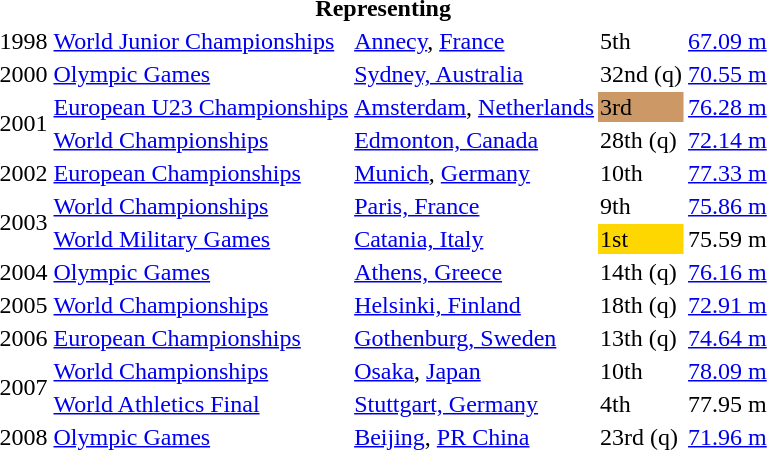<table>
<tr>
<th colspan="5">Representing </th>
</tr>
<tr>
<td>1998</td>
<td><a href='#'>World Junior Championships</a></td>
<td><a href='#'>Annecy</a>, <a href='#'>France</a></td>
<td>5th</td>
<td><a href='#'>67.09 m</a></td>
</tr>
<tr>
<td>2000</td>
<td><a href='#'>Olympic Games</a></td>
<td><a href='#'>Sydney, Australia</a></td>
<td>32nd (q)</td>
<td><a href='#'>70.55 m</a></td>
</tr>
<tr>
<td rowspan=2>2001</td>
<td><a href='#'>European U23 Championships</a></td>
<td><a href='#'>Amsterdam</a>, <a href='#'>Netherlands</a></td>
<td bgcolor="cc9966">3rd</td>
<td><a href='#'>76.28 m</a></td>
</tr>
<tr>
<td><a href='#'>World Championships</a></td>
<td><a href='#'>Edmonton, Canada</a></td>
<td>28th (q)</td>
<td><a href='#'>72.14 m</a></td>
</tr>
<tr>
<td>2002</td>
<td><a href='#'>European Championships</a></td>
<td><a href='#'>Munich</a>, <a href='#'>Germany</a></td>
<td>10th</td>
<td><a href='#'>77.33 m</a></td>
</tr>
<tr>
<td rowspan=2>2003</td>
<td><a href='#'>World Championships</a></td>
<td><a href='#'>Paris, France</a></td>
<td>9th</td>
<td><a href='#'>75.86 m</a></td>
</tr>
<tr>
<td><a href='#'>World Military Games</a></td>
<td><a href='#'>Catania, Italy</a></td>
<td bgcolor="gold">1st</td>
<td>75.59 m</td>
</tr>
<tr>
<td>2004</td>
<td><a href='#'>Olympic Games</a></td>
<td><a href='#'>Athens, Greece</a></td>
<td>14th (q)</td>
<td><a href='#'>76.16 m</a></td>
</tr>
<tr>
<td>2005</td>
<td><a href='#'>World Championships</a></td>
<td><a href='#'>Helsinki, Finland</a></td>
<td>18th (q)</td>
<td><a href='#'>72.91 m</a></td>
</tr>
<tr>
<td>2006</td>
<td><a href='#'>European Championships</a></td>
<td><a href='#'>Gothenburg, Sweden</a></td>
<td>13th (q)</td>
<td><a href='#'>74.64 m</a></td>
</tr>
<tr>
<td rowspan=2>2007</td>
<td><a href='#'>World Championships</a></td>
<td><a href='#'>Osaka</a>, <a href='#'>Japan</a></td>
<td>10th</td>
<td><a href='#'>78.09 m</a></td>
</tr>
<tr>
<td><a href='#'>World Athletics Final</a></td>
<td><a href='#'>Stuttgart, Germany</a></td>
<td>4th</td>
<td>77.95 m</td>
</tr>
<tr>
<td>2008</td>
<td><a href='#'>Olympic Games</a></td>
<td><a href='#'>Beijing</a>, <a href='#'>PR China</a></td>
<td>23rd (q)</td>
<td><a href='#'>71.96 m</a></td>
</tr>
</table>
